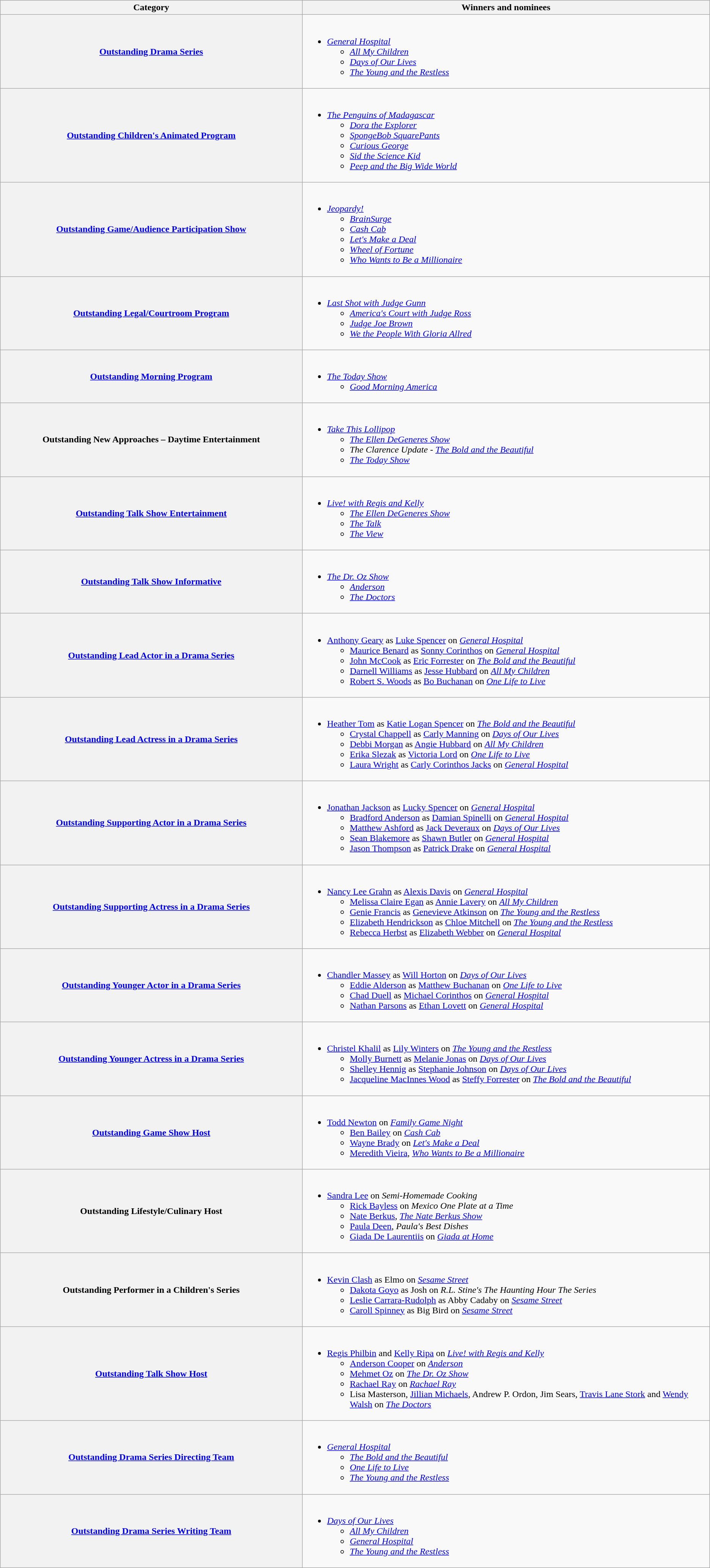<table class="wikitable sortable">
<tr>
<th scope="col"  style="width:20%;">Category</th>
<th scope="col" style="width:27%;">Winners and nominees</th>
</tr>
<tr>
<th scope="row" style="width=50%"><a href='#'>Outstanding Drama Series</a></th>
<td><br><ul><li><em><a href='#'>General Hospital</a></em><ul><li><em><a href='#'>All My Children</a></em></li><li><em><a href='#'>Days of Our Lives</a></em></li><li><em><a href='#'>The Young and the Restless</a></em></li></ul></li></ul></td>
</tr>
<tr>
<th scope="row" style="width=50%"><a href='#'>Outstanding Children's Animated Program</a></th>
<td><br><ul><li><em><a href='#'>The Penguins of Madagascar</a></em><ul><li><em><a href='#'>Dora the Explorer</a></em></li><li><em><a href='#'>SpongeBob SquarePants</a></em></li><li><em><a href='#'>Curious George</a></em></li><li><em><a href='#'>Sid the Science Kid</a></em></li><li><em><a href='#'>Peep and the Big Wide World</a></em></li></ul></li></ul></td>
</tr>
<tr>
<th scope="row" style="width=50%"><a href='#'>Outstanding Game/Audience Participation Show</a></th>
<td><br><ul><li><em><a href='#'>Jeopardy!</a></em><ul><li><em><a href='#'>BrainSurge</a></em></li><li><em><a href='#'>Cash Cab</a></em></li><li><em><a href='#'>Let's Make a Deal</a></em></li><li><em><a href='#'>Wheel of Fortune</a></em></li><li><em><a href='#'>Who Wants to Be a Millionaire</a></em></li></ul></li></ul></td>
</tr>
<tr>
<th scope="row" style="width=50%"><a href='#'>Outstanding Legal/Courtroom Program</a></th>
<td><br><ul><li><em><a href='#'>Last Shot with Judge Gunn</a></em><ul><li><em><a href='#'>America's Court with Judge Ross</a></em></li><li><em><a href='#'>Judge Joe Brown</a></em></li><li><em><a href='#'>We the People With Gloria Allred</a></em></li></ul></li></ul></td>
</tr>
<tr>
<th scope="row" style="width=50%"><a href='#'>Outstanding Morning Program</a></th>
<td><br><ul><li><em><a href='#'>The Today Show</a></em><ul><li><em><a href='#'>Good Morning America</a></em></li></ul></li></ul></td>
</tr>
<tr>
<th scope="row" style="width=50%">Outstanding New Approaches – Daytime Entertainment</th>
<td><br><ul><li><em><a href='#'>Take This Lollipop</a></em><ul><li><em><a href='#'>The Ellen DeGeneres Show</a></em></li><li><em>The Clarence Update</em> - <em><a href='#'>The Bold and the Beautiful</a></em></li><li><em><a href='#'>The Today Show</a></em></li></ul></li></ul></td>
</tr>
<tr>
<th scope="row" style="width=50%"><a href='#'>Outstanding Talk Show Entertainment</a></th>
<td><br><ul><li><em><a href='#'>Live! with Regis and Kelly</a></em><ul><li><em><a href='#'>The Ellen DeGeneres Show</a></em></li><li><em><a href='#'>The Talk</a></em></li><li><em><a href='#'>The View</a></em></li></ul></li></ul></td>
</tr>
<tr>
<th scope="row" style="width=50%"><a href='#'>Outstanding Talk Show Informative</a></th>
<td><br><ul><li><em><a href='#'>The Dr. Oz Show</a></em><ul><li><em><a href='#'>Anderson</a></em></li><li><em><a href='#'>The Doctors</a></em></li></ul></li></ul></td>
</tr>
<tr>
<th scope="row" style="width=50%"><a href='#'>Outstanding Lead Actor in a Drama Series</a></th>
<td><br><ul><li><a href='#'>Anthony Geary</a> as <a href='#'>Luke Spencer</a> on <em><a href='#'>General Hospital</a></em><ul><li><a href='#'>Maurice Benard</a> as <a href='#'>Sonny Corinthos</a> on <em><a href='#'>General Hospital</a></em></li><li><a href='#'>John McCook</a> as <a href='#'>Eric Forrester</a> on <em><a href='#'>The Bold and the Beautiful</a></em></li><li><a href='#'>Darnell Williams</a> as <a href='#'>Jesse Hubbard</a> on <em><a href='#'>All My Children</a></em></li><li><a href='#'>Robert S. Woods</a> as <a href='#'>Bo Buchanan</a> on <em><a href='#'>One Life to Live</a></em></li></ul></li></ul></td>
</tr>
<tr>
<th scope="row" style="width=50%"><a href='#'>Outstanding Lead Actress in a Drama Series</a></th>
<td><br><ul><li><a href='#'>Heather Tom</a> as <a href='#'>Katie Logan Spencer</a> on <em><a href='#'>The Bold and the Beautiful</a></em><ul><li><a href='#'>Crystal Chappell</a> as <a href='#'>Carly Manning</a> on <em><a href='#'>Days of Our Lives</a></em></li><li><a href='#'>Debbi Morgan</a> as <a href='#'>Angie Hubbard</a> on <em><a href='#'>All My Children</a></em></li><li><a href='#'>Erika Slezak</a> as <a href='#'>Victoria Lord</a> on <em><a href='#'>One Life to Live</a></em></li><li><a href='#'>Laura Wright</a> as <a href='#'>Carly Corinthos Jacks</a> on <em><a href='#'>General Hospital</a></em></li></ul></li></ul></td>
</tr>
<tr>
<th scope="row" style="width=50%"><a href='#'>Outstanding Supporting Actor in a Drama Series</a></th>
<td><br><ul><li><a href='#'>Jonathan Jackson</a> as <a href='#'>Lucky Spencer</a> on <em><a href='#'>General Hospital</a></em><ul><li><a href='#'>Bradford Anderson</a> as <a href='#'>Damian Spinelli</a> on  <em><a href='#'>General Hospital</a></em></li><li><a href='#'>Matthew Ashford</a> as <a href='#'>Jack Deveraux</a> on <em><a href='#'>Days of Our Lives</a></em></li><li><a href='#'>Sean Blakemore</a> as <a href='#'>Shawn Butler</a> on <em><a href='#'>General Hospital</a></em></li><li><a href='#'>Jason Thompson</a> as <a href='#'>Patrick Drake</a> on <em><a href='#'>General Hospital</a></em></li></ul></li></ul></td>
</tr>
<tr>
<th scope="row" style="width=50%"><a href='#'>Outstanding Supporting Actress in a Drama Series</a></th>
<td><br><ul><li><a href='#'>Nancy Lee Grahn</a> as <a href='#'>Alexis Davis</a> on <em><a href='#'>General Hospital</a></em><ul><li><a href='#'>Melissa Claire Egan</a> as <a href='#'>Annie Lavery</a> on <em><a href='#'>All My Children</a></em></li><li><a href='#'>Genie Francis</a> as <a href='#'>Genevieve Atkinson</a> on <em><a href='#'>The Young and the Restless</a></em></li><li><a href='#'>Elizabeth Hendrickson</a> as <a href='#'>Chloe Mitchell</a> on <em><a href='#'>The Young and the Restless</a></em></li><li><a href='#'>Rebecca Herbst</a> as <a href='#'>Elizabeth Webber</a> on <em><a href='#'>General Hospital</a></em></li></ul></li></ul></td>
</tr>
<tr>
<th scope="row" style="width=50%"><a href='#'>Outstanding Younger Actor in a Drama Series</a></th>
<td><br><ul><li><a href='#'>Chandler Massey</a> as <a href='#'>Will Horton</a> on <em><a href='#'>Days of Our Lives</a></em><ul><li><a href='#'>Eddie Alderson</a> as <a href='#'>Matthew Buchanan</a> on <em><a href='#'>One Life to Live</a></em></li><li><a href='#'>Chad Duell</a> as <a href='#'>Michael Corinthos</a> on <em><a href='#'>General Hospital</a></em></li><li><a href='#'>Nathan Parsons</a> as <a href='#'>Ethan Lovett</a> on <em><a href='#'>General Hospital</a></em></li></ul></li></ul></td>
</tr>
<tr>
<th scope="row" style="width=50%"><a href='#'>Outstanding Younger Actress in a Drama Series</a></th>
<td><br><ul><li><a href='#'>Christel Khalil</a> as <a href='#'>Lily Winters</a> on  <em><a href='#'>The Young and the Restless</a></em><ul><li><a href='#'>Molly Burnett</a> as <a href='#'>Melanie Jonas</a> on <em><a href='#'>Days of Our Lives</a></em></li><li><a href='#'>Shelley Hennig</a>  as <a href='#'>Stephanie Johnson</a> on <em><a href='#'>Days of Our Lives</a></em></li><li><a href='#'>Jacqueline MacInnes Wood</a> as <a href='#'>Steffy Forrester</a> on <em><a href='#'>The Bold and the Beautiful</a></em></li></ul></li></ul></td>
</tr>
<tr>
<th scope="row" style="width=50%"><a href='#'>Outstanding Game Show Host</a></th>
<td><br><ul><li><a href='#'>Todd Newton</a> on <em><a href='#'>Family Game Night</a></em><ul><li><a href='#'>Ben Bailey</a> on <em><a href='#'>Cash Cab</a></em></li><li><a href='#'>Wayne Brady</a> on <em><a href='#'>Let's Make a Deal</a></em></li><li><a href='#'>Meredith Vieira</a>, <em><a href='#'>Who Wants to Be a Millionaire</a></em></li></ul></li></ul></td>
</tr>
<tr>
<th scope="row" style="width=50%">Outstanding Lifestyle/Culinary Host</th>
<td><br><ul><li><a href='#'>Sandra Lee</a> on <em>Semi-Homemade Cooking</em><ul><li><a href='#'>Rick Bayless</a> on <em>Mexico One Plate at a Time</em></li><li><a href='#'>Nate Berkus</a>, <em><a href='#'>The Nate Berkus Show</a></em></li><li><a href='#'>Paula Deen</a>, <em>Paula's Best Dishes</em></li><li><a href='#'>Giada De Laurentiis</a> on <em><a href='#'>Giada at Home</a></em></li></ul></li></ul></td>
</tr>
<tr>
<th scope="row" style="width=50%">Outstanding Performer in a Children's Series</th>
<td><br><ul><li><a href='#'>Kevin Clash</a> as Elmo on <em><a href='#'>Sesame Street</a></em><ul><li><a href='#'>Dakota Goyo</a> as Josh on <em>R.L. Stine's The Haunting Hour The Series</em></li><li><a href='#'>Leslie Carrara-Rudolph</a> as Abby Cadaby on <em><a href='#'>Sesame Street</a></em></li><li><a href='#'>Caroll Spinney</a> as Big Bird on <em><a href='#'>Sesame Street</a></em></li></ul></li></ul></td>
</tr>
<tr>
<th scope="row" style="width=50%"><a href='#'>Outstanding Talk Show Host</a></th>
<td><br><ul><li><a href='#'>Regis Philbin</a> and <a href='#'>Kelly Ripa</a> on <em><a href='#'>Live! with Regis and Kelly</a></em><ul><li><a href='#'>Anderson Cooper</a> on <em><a href='#'>Anderson</a></em></li><li><a href='#'>Mehmet Oz</a> on <em><a href='#'>The Dr. Oz Show</a></em></li><li><a href='#'>Rachael Ray</a> on <em><a href='#'>Rachael Ray</a></em></li><li>Lisa Masterson, <a href='#'>Jillian Michaels</a>, Andrew P. Ordon, Jim Sears, <a href='#'>Travis Lane Stork</a> and <a href='#'>Wendy Walsh</a> on <em><a href='#'>The Doctors</a></em></li></ul></li></ul></td>
</tr>
<tr>
<th scope="row" style="width=50%"><a href='#'>Outstanding Drama Series Directing Team</a></th>
<td><br><ul><li><em><a href='#'>General Hospital</a></em><ul><li><em><a href='#'>The Bold and the Beautiful</a></em></li><li><em><a href='#'>One Life to Live</a></em></li><li><em><a href='#'>The Young and the Restless</a></em></li></ul></li></ul></td>
</tr>
<tr>
<th scope="row" style="width=50%"><a href='#'>Outstanding Drama Series Writing Team</a></th>
<td><br><ul><li><em><a href='#'>Days of Our Lives</a></em><ul><li><em><a href='#'>All My Children</a></em></li><li><em><a href='#'>General Hospital</a></em></li><li><em><a href='#'>The Young and the Restless</a></em></li></ul></li></ul></td>
</tr>
</table>
